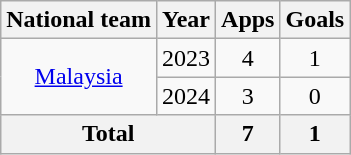<table class=wikitable style="text-align:center;">
<tr>
<th>National team</th>
<th>Year</th>
<th>Apps</th>
<th>Goals</th>
</tr>
<tr>
<td valign="center" rowspan="2"><a href='#'>Malaysia</a></td>
<td>2023</td>
<td>4</td>
<td>1</td>
</tr>
<tr>
<td>2024</td>
<td>3</td>
<td>0</td>
</tr>
<tr>
<th colspan=2>Total</th>
<th>7</th>
<th>1</th>
</tr>
</table>
